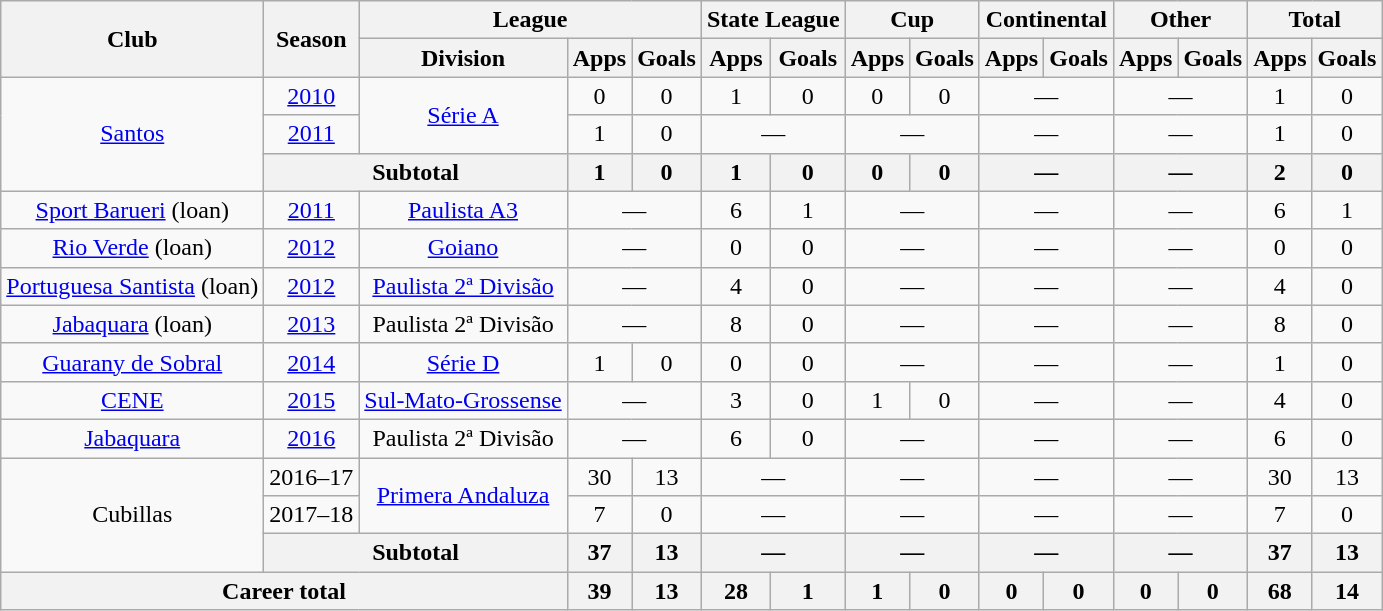<table class="wikitable" style="text-align: center;">
<tr>
<th rowspan="2">Club</th>
<th rowspan="2">Season</th>
<th colspan="3">League</th>
<th colspan="2">State League</th>
<th colspan="2">Cup</th>
<th colspan="2">Continental</th>
<th colspan="2">Other</th>
<th colspan="2">Total</th>
</tr>
<tr>
<th>Division</th>
<th>Apps</th>
<th>Goals</th>
<th>Apps</th>
<th>Goals</th>
<th>Apps</th>
<th>Goals</th>
<th>Apps</th>
<th>Goals</th>
<th>Apps</th>
<th>Goals</th>
<th>Apps</th>
<th>Goals</th>
</tr>
<tr>
<td rowspan=3 align="center"><a href='#'>Santos</a></td>
<td><a href='#'>2010</a></td>
<td rowspan=2><a href='#'>Série A</a></td>
<td>0</td>
<td>0</td>
<td>1</td>
<td>0</td>
<td>0</td>
<td>0</td>
<td colspan="2">—</td>
<td colspan="2">—</td>
<td>1</td>
<td>0</td>
</tr>
<tr>
<td><a href='#'>2011</a></td>
<td>1</td>
<td>0</td>
<td colspan="2">—</td>
<td colspan="2">—</td>
<td colspan="2">—</td>
<td colspan="2">—</td>
<td>1</td>
<td>0</td>
</tr>
<tr>
<th colspan="2">Subtotal</th>
<th>1</th>
<th>0</th>
<th>1</th>
<th>0</th>
<th>0</th>
<th>0</th>
<th colspan="2">—</th>
<th colspan="2">—</th>
<th>2</th>
<th>0</th>
</tr>
<tr>
<td align="center"><a href='#'>Sport Barueri</a> (loan)</td>
<td><a href='#'>2011</a></td>
<td><a href='#'>Paulista A3</a></td>
<td colspan="2">—</td>
<td>6</td>
<td>1</td>
<td colspan="2">—</td>
<td colspan="2">—</td>
<td colspan="2">—</td>
<td>6</td>
<td>1</td>
</tr>
<tr>
<td align="center"><a href='#'>Rio Verde</a> (loan)</td>
<td><a href='#'>2012</a></td>
<td><a href='#'>Goiano</a></td>
<td colspan="2">—</td>
<td>0</td>
<td>0</td>
<td colspan="2">—</td>
<td colspan="2">—</td>
<td colspan="2">—</td>
<td>0</td>
<td>0</td>
</tr>
<tr>
<td align="center"><a href='#'>Portuguesa Santista</a> (loan)</td>
<td><a href='#'>2012</a></td>
<td><a href='#'>Paulista 2ª Divisão</a></td>
<td colspan="2">—</td>
<td>4</td>
<td>0</td>
<td colspan="2">—</td>
<td colspan="2">—</td>
<td colspan="2">—</td>
<td>4</td>
<td>0</td>
</tr>
<tr>
<td align="center"><a href='#'>Jabaquara</a> (loan)</td>
<td><a href='#'>2013</a></td>
<td>Paulista 2ª Divisão</td>
<td colspan="2">—</td>
<td>8</td>
<td>0</td>
<td colspan="2">—</td>
<td colspan="2">—</td>
<td colspan="2">—</td>
<td>8</td>
<td>0</td>
</tr>
<tr>
<td align="center"><a href='#'>Guarany de Sobral</a></td>
<td><a href='#'>2014</a></td>
<td><a href='#'>Série D</a></td>
<td>1</td>
<td>0</td>
<td>0</td>
<td>0</td>
<td colspan="2">—</td>
<td colspan="2">—</td>
<td colspan="2">—</td>
<td>1</td>
<td>0</td>
</tr>
<tr>
<td align="center"><a href='#'>CENE</a></td>
<td><a href='#'>2015</a></td>
<td><a href='#'>Sul-Mato-Grossense</a></td>
<td colspan="2">—</td>
<td>3</td>
<td>0</td>
<td>1</td>
<td>0</td>
<td colspan="2">—</td>
<td colspan="2">—</td>
<td>4</td>
<td>0</td>
</tr>
<tr>
<td align="center"><a href='#'>Jabaquara</a></td>
<td><a href='#'>2016</a></td>
<td>Paulista 2ª Divisão</td>
<td colspan="2">—</td>
<td>6</td>
<td>0</td>
<td colspan="2">—</td>
<td colspan="2">—</td>
<td colspan="2">—</td>
<td>6</td>
<td>0</td>
</tr>
<tr>
<td rowspan=3 align="center">Cubillas</td>
<td>2016–17</td>
<td rowspan=2><a href='#'>Primera Andaluza</a></td>
<td>30</td>
<td>13</td>
<td colspan="2">—</td>
<td colspan="2">—</td>
<td colspan="2">—</td>
<td colspan="2">—</td>
<td>30</td>
<td>13</td>
</tr>
<tr>
<td>2017–18</td>
<td>7</td>
<td>0</td>
<td colspan="2">—</td>
<td colspan="2">—</td>
<td colspan="2">—</td>
<td colspan="2">—</td>
<td>7</td>
<td>0</td>
</tr>
<tr>
<th colspan="2">Subtotal</th>
<th>37</th>
<th>13</th>
<th colspan="2">—</th>
<th colspan="2">—</th>
<th colspan="2">—</th>
<th colspan="2">—</th>
<th>37</th>
<th>13</th>
</tr>
<tr>
<th colspan="3"><strong>Career total</strong></th>
<th>39</th>
<th>13</th>
<th>28</th>
<th>1</th>
<th>1</th>
<th>0</th>
<th>0</th>
<th>0</th>
<th>0</th>
<th>0</th>
<th>68</th>
<th>14</th>
</tr>
</table>
